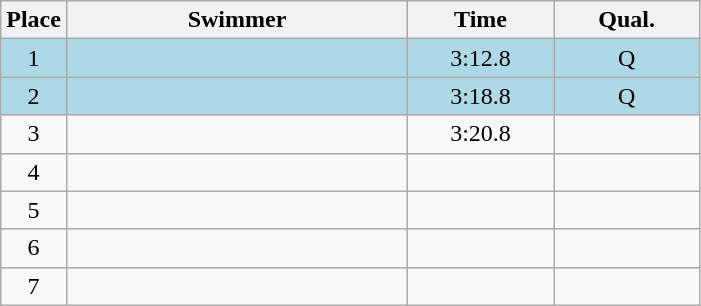<table class=wikitable style="text-align:center">
<tr>
<th>Place</th>
<th width=220>Swimmer</th>
<th width=90>Time</th>
<th width=90>Qual.</th>
</tr>
<tr bgcolor=lightblue>
<td>1</td>
<td align=left></td>
<td>3:12.8</td>
<td>Q</td>
</tr>
<tr bgcolor=lightblue>
<td>2</td>
<td align=left></td>
<td>3:18.8</td>
<td>Q</td>
</tr>
<tr>
<td>3</td>
<td align=left></td>
<td>3:20.8</td>
<td></td>
</tr>
<tr>
<td>4</td>
<td align=left></td>
<td></td>
<td></td>
</tr>
<tr>
<td>5</td>
<td align=left></td>
<td></td>
<td></td>
</tr>
<tr>
<td>6</td>
<td align=left></td>
<td></td>
<td></td>
</tr>
<tr>
<td>7</td>
<td align=left></td>
<td></td>
<td></td>
</tr>
</table>
